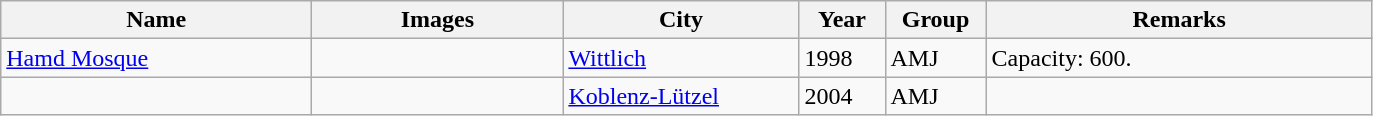<table class="wikitable sortable">
<tr>
<th align=left width=200px>Name</th>
<th align=center width=160px class=unsortable>Images</th>
<th align=left width=150px>City</th>
<th align=left width=050px>Year</th>
<th align=left width=060px>Group</th>
<th align=left width=250px class=unsortable>Remarks</th>
</tr>
<tr valign=top>
<td><a href='#'>Hamd Mosque</a></td>
<td></td>
<td><a href='#'>Wittlich</a></td>
<td>1998</td>
<td>AMJ</td>
<td>Capacity: 600.</td>
</tr>
<tr valign=top>
<td></td>
<td></td>
<td><a href='#'>Koblenz-Lützel</a></td>
<td>2004</td>
<td>AMJ</td>
<td></td>
</tr>
</table>
